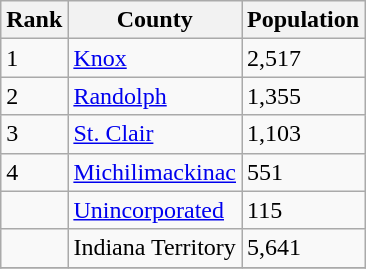<table class=wikitable>
<tr>
<th>Rank</th>
<th>County</th>
<th>Population</th>
</tr>
<tr>
<td>1</td>
<td><a href='#'>Knox</a></td>
<td>2,517</td>
</tr>
<tr>
<td>2</td>
<td><a href='#'>Randolph</a></td>
<td>1,355</td>
</tr>
<tr>
<td>3</td>
<td><a href='#'>St. Clair</a></td>
<td>1,103</td>
</tr>
<tr>
<td>4</td>
<td><a href='#'>Michilimackinac</a></td>
<td>551</td>
</tr>
<tr>
<td></td>
<td><a href='#'>Unincorporated</a></td>
<td>115</td>
</tr>
<tr>
<td></td>
<td>Indiana Territory</td>
<td>5,641</td>
</tr>
<tr>
</tr>
</table>
